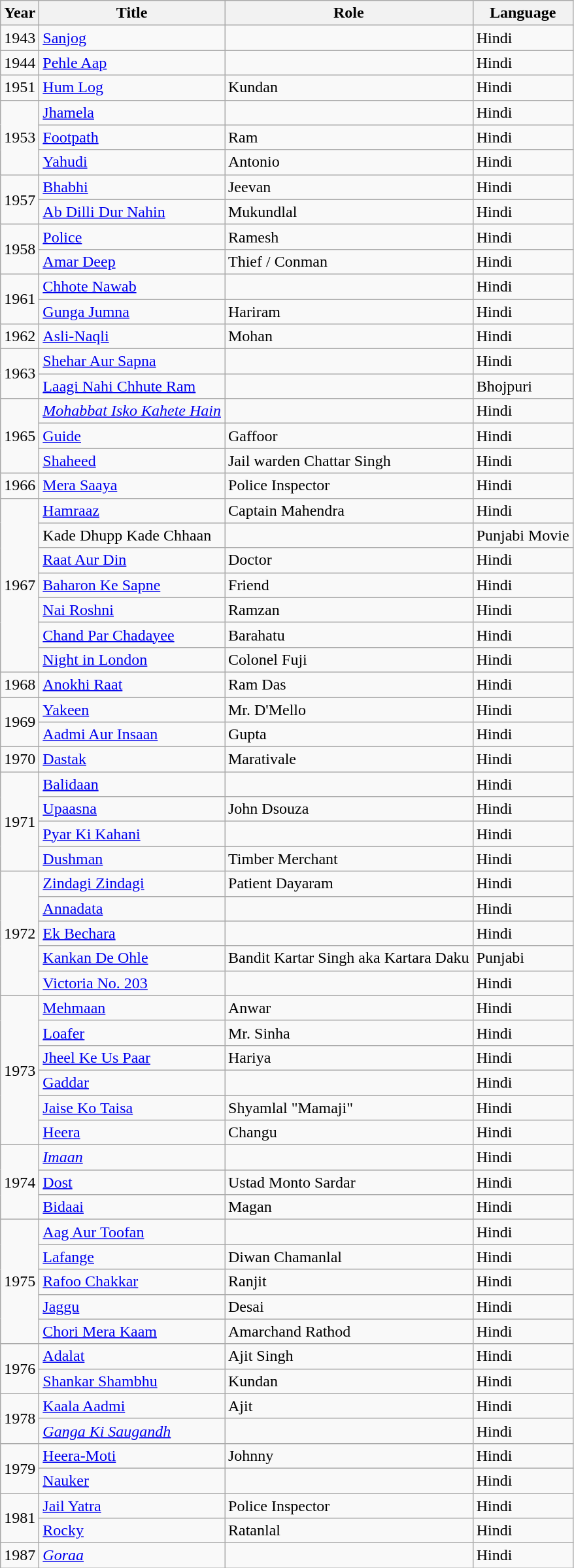<table class="wikitable sortable">
<tr>
<th>Year</th>
<th>Title</th>
<th>Role</th>
<th>Language</th>
</tr>
<tr>
<td>1943</td>
<td><a href='#'>Sanjog</a></td>
<td></td>
<td>Hindi</td>
</tr>
<tr>
<td>1944</td>
<td><a href='#'>Pehle Aap</a></td>
<td></td>
<td>Hindi</td>
</tr>
<tr>
<td>1951</td>
<td><a href='#'>Hum Log</a></td>
<td>Kundan</td>
<td>Hindi</td>
</tr>
<tr>
<td rowspan="3">1953</td>
<td><a href='#'>Jhamela</a></td>
<td></td>
<td>Hindi</td>
</tr>
<tr>
<td><a href='#'>Footpath</a></td>
<td>Ram</td>
<td>Hindi</td>
</tr>
<tr>
<td><a href='#'>Yahudi</a></td>
<td>Antonio</td>
<td>Hindi</td>
</tr>
<tr>
<td rowspan="2">1957</td>
<td><a href='#'>Bhabhi</a></td>
<td>Jeevan</td>
<td>Hindi</td>
</tr>
<tr>
<td><a href='#'>Ab Dilli Dur Nahin</a></td>
<td>Mukundlal</td>
<td>Hindi</td>
</tr>
<tr>
<td rowspan="2">1958</td>
<td><a href='#'>Police</a></td>
<td>Ramesh</td>
<td>Hindi</td>
</tr>
<tr>
<td><a href='#'>Amar Deep</a></td>
<td>Thief / Conman</td>
<td>Hindi</td>
</tr>
<tr>
<td rowspan="2">1961</td>
<td><a href='#'>Chhote Nawab</a></td>
<td></td>
<td>Hindi</td>
</tr>
<tr>
<td><a href='#'>Gunga Jumna</a></td>
<td>Hariram</td>
<td>Hindi</td>
</tr>
<tr>
<td>1962</td>
<td><a href='#'>Asli-Naqli</a></td>
<td>Mohan</td>
<td>Hindi</td>
</tr>
<tr>
<td rowspan="2">1963</td>
<td><a href='#'>Shehar Aur Sapna</a></td>
<td></td>
<td>Hindi</td>
</tr>
<tr>
<td><a href='#'>Laagi Nahi Chhute Ram</a></td>
<td></td>
<td>Bhojpuri</td>
</tr>
<tr>
<td rowspan="3">1965</td>
<td><em><a href='#'>Mohabbat Isko Kahete Hain</a></em></td>
<td></td>
<td>Hindi</td>
</tr>
<tr>
<td><a href='#'>Guide</a></td>
<td>Gaffoor</td>
<td>Hindi</td>
</tr>
<tr>
<td><a href='#'>Shaheed</a></td>
<td>Jail warden Chattar Singh</td>
<td>Hindi</td>
</tr>
<tr>
<td rowspan="1">1966</td>
<td><a href='#'>Mera Saaya</a></td>
<td>Police Inspector</td>
<td>Hindi</td>
</tr>
<tr>
<td rowspan="7">1967</td>
<td><a href='#'>Hamraaz</a></td>
<td>Captain Mahendra</td>
<td>Hindi</td>
</tr>
<tr>
<td>Kade Dhupp Kade Chhaan</td>
<td></td>
<td>Punjabi Movie</td>
</tr>
<tr>
<td><a href='#'>Raat Aur Din</a></td>
<td>Doctor</td>
<td>Hindi</td>
</tr>
<tr>
<td><a href='#'>Baharon Ke Sapne</a></td>
<td>Friend</td>
<td>Hindi</td>
</tr>
<tr>
<td><a href='#'>Nai Roshni</a></td>
<td>Ramzan</td>
<td>Hindi</td>
</tr>
<tr>
<td><a href='#'>Chand Par Chadayee</a></td>
<td>Barahatu</td>
<td>Hindi</td>
</tr>
<tr>
<td><a href='#'>Night in London</a></td>
<td>Colonel Fuji</td>
<td>Hindi</td>
</tr>
<tr>
<td>1968</td>
<td><a href='#'>Anokhi Raat</a></td>
<td>Ram Das</td>
<td>Hindi</td>
</tr>
<tr>
<td rowspan="2">1969</td>
<td><a href='#'>Yakeen</a></td>
<td>Mr. D'Mello</td>
<td>Hindi</td>
</tr>
<tr>
<td><a href='#'>Aadmi Aur Insaan</a></td>
<td>Gupta</td>
<td>Hindi</td>
</tr>
<tr>
<td>1970</td>
<td><a href='#'>Dastak</a></td>
<td>Marativale</td>
<td>Hindi</td>
</tr>
<tr>
<td rowspan="4">1971</td>
<td><a href='#'>Balidaan</a></td>
<td></td>
<td>Hindi</td>
</tr>
<tr>
<td><a href='#'>Upaasna</a></td>
<td>John Dsouza</td>
<td>Hindi</td>
</tr>
<tr>
<td><a href='#'>Pyar Ki Kahani</a></td>
<td></td>
<td>Hindi</td>
</tr>
<tr>
<td><a href='#'>Dushman</a></td>
<td>Timber Merchant</td>
<td>Hindi</td>
</tr>
<tr>
<td rowspan="5">1972</td>
<td><a href='#'>Zindagi Zindagi</a></td>
<td>Patient Dayaram</td>
<td>Hindi</td>
</tr>
<tr>
<td><a href='#'>Annadata</a></td>
<td></td>
<td>Hindi</td>
</tr>
<tr>
<td><a href='#'>Ek Bechara</a></td>
<td></td>
<td>Hindi</td>
</tr>
<tr>
<td><a href='#'>Kankan De Ohle</a></td>
<td>Bandit Kartar Singh aka Kartara Daku</td>
<td>Punjabi</td>
</tr>
<tr>
<td><a href='#'>Victoria No. 203</a></td>
<td></td>
<td>Hindi</td>
</tr>
<tr>
<td rowspan="6">1973</td>
<td><a href='#'>Mehmaan</a></td>
<td>Anwar</td>
<td>Hindi</td>
</tr>
<tr>
<td><a href='#'>Loafer</a></td>
<td>Mr. Sinha</td>
<td>Hindi</td>
</tr>
<tr>
<td><a href='#'>Jheel Ke Us Paar</a></td>
<td>Hariya</td>
<td>Hindi</td>
</tr>
<tr>
<td><a href='#'>Gaddar</a></td>
<td></td>
<td>Hindi</td>
</tr>
<tr>
<td><a href='#'>Jaise Ko Taisa</a></td>
<td>Shyamlal "Mamaji"</td>
<td>Hindi</td>
</tr>
<tr>
<td><a href='#'>Heera</a></td>
<td>Changu</td>
<td>Hindi</td>
</tr>
<tr>
<td rowspan="3">1974</td>
<td><em><a href='#'>Imaan</a></em></td>
<td></td>
<td>Hindi</td>
</tr>
<tr>
<td><a href='#'>Dost</a></td>
<td>Ustad Monto Sardar</td>
<td>Hindi</td>
</tr>
<tr>
<td><a href='#'>Bidaai</a></td>
<td>Magan</td>
<td>Hindi</td>
</tr>
<tr>
<td rowspan="5">1975</td>
<td><a href='#'>Aag Aur Toofan</a></td>
<td></td>
<td>Hindi</td>
</tr>
<tr>
<td><a href='#'>Lafange</a></td>
<td>Diwan Chamanlal</td>
<td>Hindi</td>
</tr>
<tr>
<td><a href='#'>Rafoo Chakkar</a></td>
<td>Ranjit</td>
<td>Hindi</td>
</tr>
<tr>
<td><a href='#'>Jaggu</a></td>
<td>Desai</td>
<td>Hindi</td>
</tr>
<tr>
<td><a href='#'>Chori Mera Kaam</a></td>
<td>Amarchand Rathod</td>
<td>Hindi</td>
</tr>
<tr>
<td rowspan="2">1976</td>
<td><a href='#'>Adalat</a></td>
<td>Ajit Singh</td>
<td>Hindi</td>
</tr>
<tr>
<td><a href='#'>Shankar Shambhu</a></td>
<td>Kundan</td>
<td>Hindi</td>
</tr>
<tr>
<td rowspan="2">1978</td>
<td><a href='#'>Kaala Aadmi</a></td>
<td>Ajit</td>
<td>Hindi</td>
</tr>
<tr>
<td><em><a href='#'>Ganga Ki Saugandh</a></em></td>
<td></td>
<td>Hindi</td>
</tr>
<tr>
<td rowspan="2">1979</td>
<td><a href='#'>Heera-Moti</a></td>
<td>Johnny</td>
<td>Hindi</td>
</tr>
<tr>
<td><a href='#'>Nauker</a></td>
<td></td>
<td>Hindi</td>
</tr>
<tr>
<td rowspan="2">1981</td>
<td><a href='#'>Jail Yatra</a></td>
<td>Police Inspector</td>
<td>Hindi</td>
</tr>
<tr>
<td><a href='#'>Rocky</a></td>
<td>Ratanlal</td>
<td>Hindi</td>
</tr>
<tr>
<td>1987</td>
<td><em><a href='#'>Goraa</a></em></td>
<td></td>
<td>Hindi</td>
</tr>
</table>
